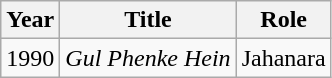<table class="wikitable sortable plainrowheaders">
<tr style="text-align:center;">
<th scope="col">Year</th>
<th scope="col">Title</th>
<th scope="col">Role</th>
</tr>
<tr>
<td>1990</td>
<td><em>Gul Phenke Hein</em></td>
<td>Jahanara</td>
</tr>
</table>
